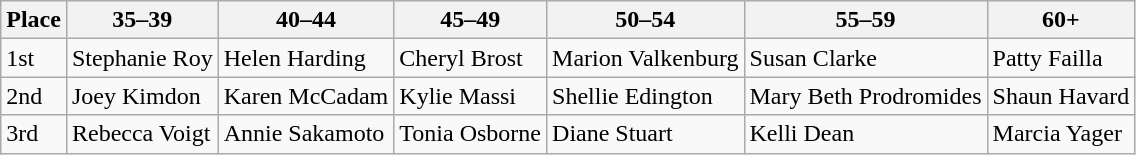<table class="wikitable">
<tr>
<th>Place</th>
<th>35–39</th>
<th>40–44</th>
<th>45–49</th>
<th>50–54</th>
<th>55–59</th>
<th>60+</th>
</tr>
<tr>
<td>1st</td>
<td>Stephanie Roy</td>
<td>Helen Harding</td>
<td>Cheryl Brost</td>
<td>Marion Valkenburg</td>
<td>Susan Clarke</td>
<td>Patty Failla</td>
</tr>
<tr>
<td>2nd</td>
<td>Joey Kimdon</td>
<td>Karen McCadam</td>
<td>Kylie Massi</td>
<td>Shellie Edington</td>
<td>Mary Beth Prodromides</td>
<td>Shaun Havard</td>
</tr>
<tr>
<td>3rd</td>
<td>Rebecca Voigt</td>
<td>Annie Sakamoto</td>
<td>Tonia Osborne</td>
<td>Diane Stuart</td>
<td>Kelli Dean</td>
<td>Marcia Yager</td>
</tr>
</table>
